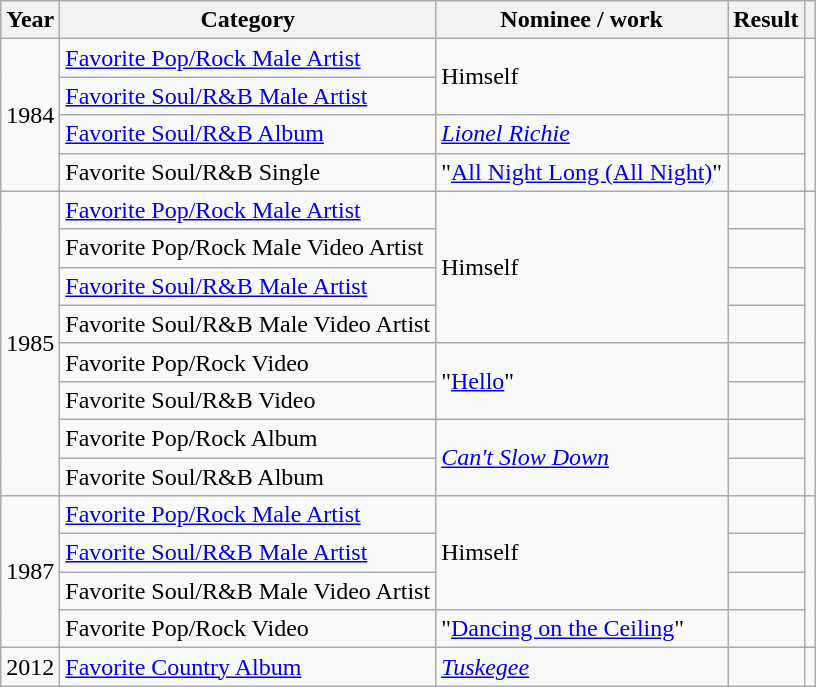<table class="wikitable sortable">
<tr>
<th>Year</th>
<th>Category</th>
<th>Nominee / work</th>
<th>Result</th>
<th class="unsortable"></th>
</tr>
<tr>
<td rowspan="4">1984</td>
<td><a href='#'>Favorite Pop/Rock Male Artist</a></td>
<td rowspan="2">Himself</td>
<td></td>
<td rowspan="4"></td>
</tr>
<tr>
<td><a href='#'>Favorite Soul/R&B Male Artist</a></td>
<td></td>
</tr>
<tr>
<td><a href='#'>Favorite Soul/R&B Album</a></td>
<td><em><a href='#'>Lionel Richie</a></em></td>
<td></td>
</tr>
<tr>
<td>Favorite Soul/R&B Single</td>
<td>"<a href='#'>All Night Long (All Night)</a>"</td>
<td></td>
</tr>
<tr>
<td rowspan="8">1985</td>
<td><a href='#'>Favorite Pop/Rock Male Artist</a></td>
<td rowspan="4">Himself</td>
<td></td>
<td rowspan="8"></td>
</tr>
<tr>
<td>Favorite Pop/Rock Male Video Artist</td>
<td></td>
</tr>
<tr>
<td><a href='#'>Favorite Soul/R&B Male Artist</a></td>
<td></td>
</tr>
<tr>
<td>Favorite Soul/R&B Male Video Artist</td>
<td></td>
</tr>
<tr>
<td>Favorite Pop/Rock Video</td>
<td rowspan="2">"<a href='#'>Hello</a>"</td>
<td></td>
</tr>
<tr>
<td>Favorite Soul/R&B Video</td>
<td></td>
</tr>
<tr>
<td>Favorite Pop/Rock Album</td>
<td rowspan="2"><em><a href='#'>Can't Slow Down</a></em></td>
<td></td>
</tr>
<tr>
<td>Favorite Soul/R&B Album</td>
<td></td>
</tr>
<tr>
<td rowspan="4">1987</td>
<td><a href='#'>Favorite Pop/Rock Male Artist</a></td>
<td rowspan="3">Himself</td>
<td></td>
<td rowspan="4"></td>
</tr>
<tr>
<td><a href='#'>Favorite Soul/R&B Male Artist</a></td>
<td></td>
</tr>
<tr>
<td>Favorite Soul/R&B Male Video Artist</td>
<td></td>
</tr>
<tr>
<td>Favorite Pop/Rock Video</td>
<td>"<a href='#'>Dancing on the Ceiling</a>"</td>
<td></td>
</tr>
<tr>
<td>2012</td>
<td><a href='#'>Favorite Country Album</a></td>
<td><em><a href='#'>Tuskegee</a></em></td>
<td></td>
<td></td>
</tr>
</table>
